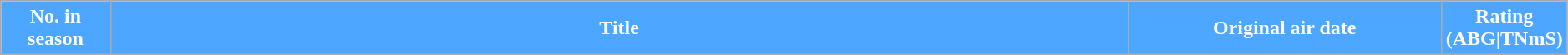<table class="wikitable plainrowheaders" style="width:99%;">
<tr>
<th scope="col" style="background-color: #4DA6FF; color: #FFFFFF;" width=7%>No. in<br>season</th>
<th scope="col" style="background-color: #4DA6FF; color: #FFFFFF;">Title</th>
<th scope="col" style="background-color: #4DA7FF; color: #FFFFFF;" width=20%>Original air date</th>
<th scope="col" style="background-color: #4DA6FF; color: #FFFFFF;" width=7%>Rating<br>(ABG|TNmS)</th>
</tr>
<tr>
</tr>
</table>
